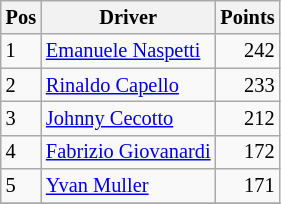<table class="wikitable" style="font-size: 85%;">
<tr>
<th>Pos</th>
<th>Driver</th>
<th>Points</th>
</tr>
<tr>
<td>1</td>
<td> <a href='#'>Emanuele Naspetti</a></td>
<td align="right">242</td>
</tr>
<tr>
<td>2</td>
<td> <a href='#'>Rinaldo Capello</a></td>
<td align="right">233</td>
</tr>
<tr>
<td>3</td>
<td> <a href='#'>Johnny Cecotto</a></td>
<td align="right">212</td>
</tr>
<tr>
<td>4</td>
<td> <a href='#'>Fabrizio Giovanardi</a></td>
<td align="right">172</td>
</tr>
<tr>
<td>5</td>
<td> <a href='#'>Yvan Muller</a></td>
<td align="right">171</td>
</tr>
<tr>
</tr>
</table>
